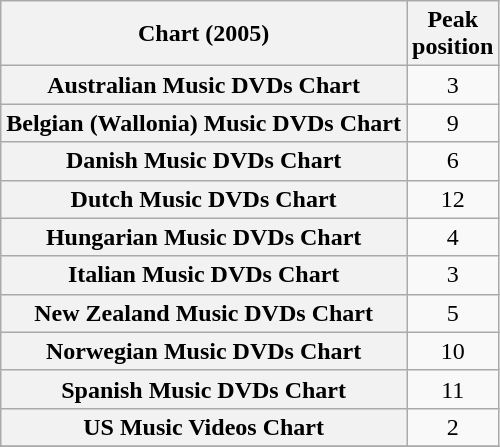<table class="wikitable plainrowheaders sortable" style="text-align:center;" border="1">
<tr>
<th scope="col">Chart (2005)</th>
<th scope="col">Peak<br>position</th>
</tr>
<tr>
<th scope="row">Australian Music DVDs Chart</th>
<td>3</td>
</tr>
<tr>
<th scope="row">Belgian (Wallonia) Music DVDs Chart</th>
<td>9</td>
</tr>
<tr>
<th scope="row">Danish Music DVDs Chart</th>
<td>6</td>
</tr>
<tr>
<th scope="row">Dutch Music DVDs Chart</th>
<td>12</td>
</tr>
<tr>
<th scope="row">Hungarian Music DVDs Chart</th>
<td>4</td>
</tr>
<tr>
<th scope="row">Italian Music DVDs Chart</th>
<td>3</td>
</tr>
<tr>
<th scope="row">New Zealand Music DVDs Chart</th>
<td>5</td>
</tr>
<tr>
<th scope="row">Norwegian Music DVDs Chart</th>
<td>10</td>
</tr>
<tr>
<th scope="row">Spanish Music DVDs Chart</th>
<td>11</td>
</tr>
<tr>
<th scope="row">US Music Videos Chart</th>
<td>2</td>
</tr>
<tr>
</tr>
</table>
